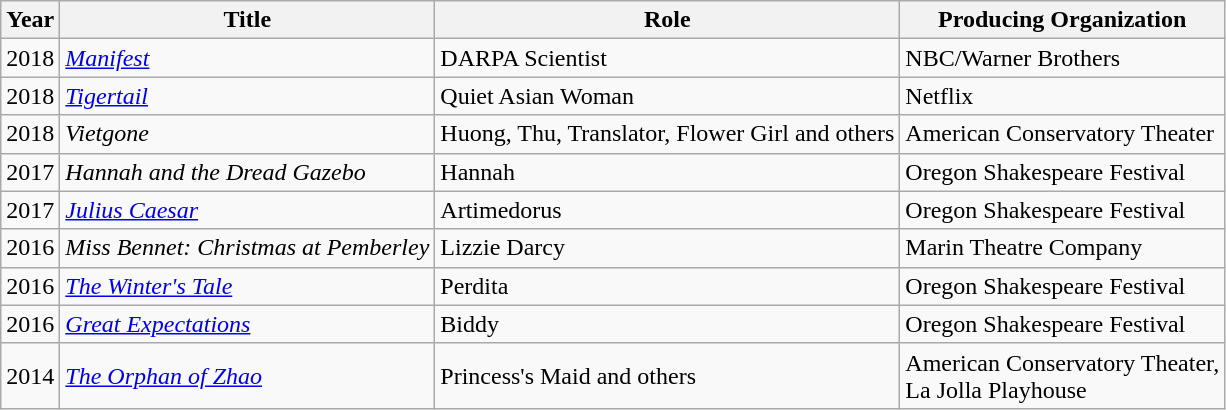<table class="wikitable">
<tr>
<th>Year</th>
<th>Title</th>
<th>Role</th>
<th>Producing Organization</th>
</tr>
<tr>
<td>2018</td>
<td><em><a href='#'>Manifest</a></em></td>
<td>DARPA Scientist</td>
<td>NBC/Warner Brothers</td>
</tr>
<tr>
<td>2018</td>
<td><em><a href='#'>Tigertail</a></em></td>
<td>Quiet Asian Woman</td>
<td>Netflix</td>
</tr>
<tr>
<td>2018</td>
<td><em>Vietgone</em></td>
<td>Huong, Thu, Translator, Flower Girl and others</td>
<td>American Conservatory Theater</td>
</tr>
<tr>
<td>2017</td>
<td><em>Hannah and the Dread Gazebo</em></td>
<td>Hannah</td>
<td>Oregon Shakespeare Festival</td>
</tr>
<tr>
<td>2017</td>
<td><em><a href='#'>Julius Caesar</a></em></td>
<td>Artimedorus</td>
<td>Oregon Shakespeare Festival</td>
</tr>
<tr>
<td>2016</td>
<td><em>Miss Bennet: Christmas at Pemberley</em></td>
<td>Lizzie Darcy</td>
<td>Marin Theatre Company</td>
</tr>
<tr>
<td>2016</td>
<td><em><a href='#'>The Winter's Tale</a></em></td>
<td>Perdita</td>
<td>Oregon Shakespeare Festival</td>
</tr>
<tr>
<td>2016</td>
<td><em><a href='#'>Great Expectations</a></em></td>
<td>Biddy</td>
<td>Oregon Shakespeare Festival</td>
</tr>
<tr>
<td>2014</td>
<td><em><a href='#'>The Orphan of Zhao</a></em></td>
<td>Princess's Maid and others</td>
<td>American Conservatory Theater,<br>La Jolla Playhouse</td>
</tr>
</table>
